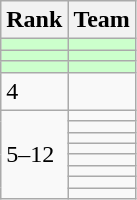<table class="wikitable">
<tr>
<th>Rank</th>
<th>Team</th>
</tr>
<tr bgcolor="#ccffcc">
<td></td>
<td></td>
</tr>
<tr bgcolor="#ccffcc">
<td></td>
<td></td>
</tr>
<tr bgcolor="#ccffcc">
<td></td>
<td></td>
</tr>
<tr>
<td>4</td>
<td></td>
</tr>
<tr>
<td rowspan=8>5–12</td>
<td></td>
</tr>
<tr>
<td></td>
</tr>
<tr>
<td></td>
</tr>
<tr>
<td></td>
</tr>
<tr>
<td></td>
</tr>
<tr>
<td></td>
</tr>
<tr>
<td></td>
</tr>
<tr>
<td></td>
</tr>
</table>
